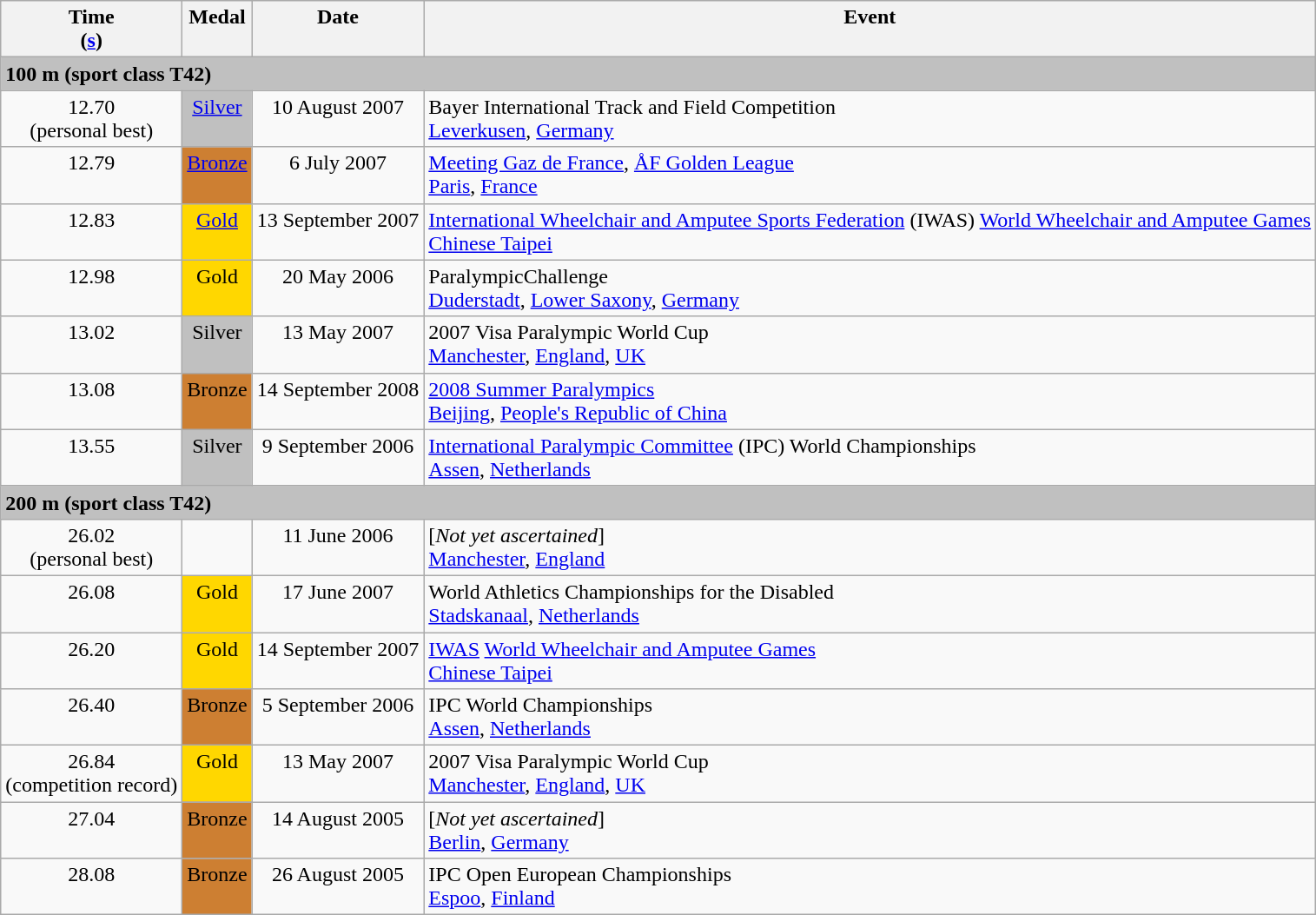<table class=wikitable>
<tr valign=top>
<th scope=col>Time<br>(<a href='#'>s</a>)</th>
<th scope=col>Medal</th>
<th scope=col>Date</th>
<th scope=col>Event</th>
</tr>
<tr>
<td colspan=4 bgcolor=silver><strong>100 m (sport class T42)</strong></td>
</tr>
<tr valign=top>
<td align=center>12.70<br>(personal best)</td>
<td align=center bgcolor=silver><a href='#'>Silver</a></td>
<td align=center>10 August 2007</td>
<td>Bayer International Track and Field Competition<br><a href='#'>Leverkusen</a>, <a href='#'>Germany</a></td>
</tr>
<tr valign=top>
<td align=center>12.79</td>
<td align=center bgcolor=#CD7F32><a href='#'>Bronze</a></td>
<td align=center>6 July 2007</td>
<td><a href='#'>Meeting Gaz de France</a>, <a href='#'>ÅF Golden League</a><br><a href='#'>Paris</a>, <a href='#'>France</a></td>
</tr>
<tr valign=top>
<td align=center>12.83</td>
<td align=center bgcolor=gold><a href='#'>Gold</a></td>
<td align=center>13 September 2007</td>
<td><a href='#'>International Wheelchair and Amputee Sports Federation</a> (IWAS) <a href='#'>World Wheelchair and Amputee Games</a><br><a href='#'>Chinese Taipei</a></td>
</tr>
<tr valign=top>
<td align=center>12.98</td>
<td align=center bgcolor=gold>Gold</td>
<td align=center>20 May 2006</td>
<td>ParalympicChallenge<br><a href='#'>Duderstadt</a>, <a href='#'>Lower Saxony</a>, <a href='#'>Germany</a></td>
</tr>
<tr valign=top>
<td align=center>13.02</td>
<td align=center bgcolor=silver>Silver</td>
<td align=center>13 May 2007</td>
<td>2007 Visa Paralympic World Cup<br><a href='#'>Manchester</a>, <a href='#'>England</a>, <a href='#'>UK</a></td>
</tr>
<tr valign=top>
<td align=center>13.08</td>
<td align=center bgcolor=#CD7F32>Bronze</td>
<td align=center>14 September 2008</td>
<td><a href='#'>2008 Summer Paralympics</a><br><a href='#'>Beijing</a>, <a href='#'>People's Republic of China</a></td>
</tr>
<tr valign=top>
<td align=center>13.55</td>
<td align=center bgcolor=silver>Silver</td>
<td align=center>9 September 2006</td>
<td><a href='#'>International Paralympic Committee</a> (IPC) World Championships<br><a href='#'>Assen</a>, <a href='#'>Netherlands</a></td>
</tr>
<tr>
<td colspan=4 bgcolor=silver><strong>200 m (sport class T42)</strong></td>
</tr>
<tr valign=top>
<td align=center>26.02<br>(personal best)</td>
<td align=center></td>
<td align=center>11 June 2006</td>
<td>[<em>Not yet ascertained</em>]<br><a href='#'>Manchester</a>, <a href='#'>England</a></td>
</tr>
<tr valign=top>
<td align=center>26.08</td>
<td align=center bgcolor=gold>Gold</td>
<td align=center>17 June 2007</td>
<td>World Athletics Championships for the Disabled<br><a href='#'>Stadskanaal</a>, <a href='#'>Netherlands</a></td>
</tr>
<tr valign=top>
<td align=center>26.20</td>
<td align=center bgcolor=gold>Gold</td>
<td align=center>14 September 2007</td>
<td><a href='#'>IWAS</a> <a href='#'>World Wheelchair and Amputee Games</a><br><a href='#'>Chinese Taipei</a></td>
</tr>
<tr valign=top>
<td align=center>26.40</td>
<td align=center bgcolor=#CD7F32>Bronze</td>
<td align=center>5 September 2006</td>
<td>IPC World Championships<br><a href='#'>Assen</a>, <a href='#'>Netherlands</a></td>
</tr>
<tr valign=top>
<td align=center>26.84<br>(competition record)</td>
<td align=center bgcolor=gold>Gold</td>
<td align=center>13 May 2007</td>
<td>2007 Visa Paralympic World Cup<br><a href='#'>Manchester</a>, <a href='#'>England</a>, <a href='#'>UK</a></td>
</tr>
<tr valign=top>
<td align=center>27.04</td>
<td align=center bgcolor=#CD7F32>Bronze</td>
<td align=center>14 August 2005</td>
<td>[<em>Not yet ascertained</em>]<br><a href='#'>Berlin</a>, <a href='#'>Germany</a></td>
</tr>
<tr valign=top>
<td align=center>28.08</td>
<td align=center bgcolor=#CD7F32>Bronze</td>
<td align=center>26 August 2005</td>
<td>IPC Open European Championships<br><a href='#'>Espoo</a>, <a href='#'>Finland</a></td>
</tr>
</table>
